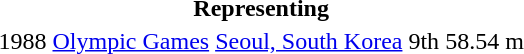<table>
<tr>
<th colspan="5">Representing </th>
</tr>
<tr>
<td>1988</td>
<td><a href='#'>Olympic Games</a></td>
<td><a href='#'>Seoul, South Korea</a></td>
<td>9th</td>
<td>58.54 m</td>
</tr>
</table>
